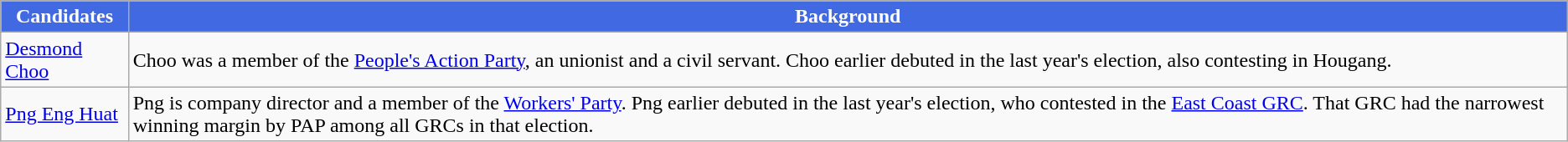<table class="wikitable">
<tr>
<th style="background:RoyalBlue; color: white;">Candidates</th>
<th style="background:RoyalBlue; color: white;">Background</th>
</tr>
<tr>
<td><a href='#'>Desmond Choo</a></td>
<td>Choo was a member of the <a href='#'>People's Action Party</a>, an unionist and a civil servant. Choo earlier debuted in the last year's election, also contesting in Hougang.</td>
</tr>
<tr>
<td><a href='#'>Png Eng Huat</a></td>
<td>Png is company director and a member of the <a href='#'> Workers' Party</a>. Png earlier debuted in the last year's election, who contested in the <a href='#'>East Coast GRC</a>. That GRC had the narrowest winning margin by PAP among all GRCs in that election.</td>
</tr>
</table>
